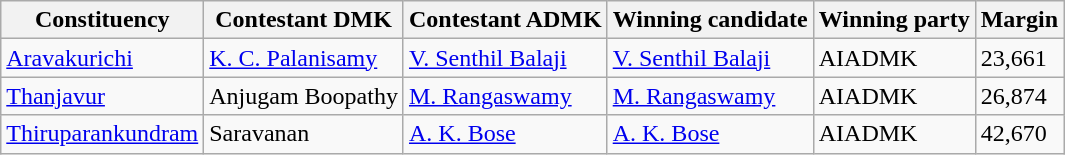<table class="wikitable sortable">
<tr>
<th>Constituency</th>
<th>Contestant DMK</th>
<th>Contestant ADMK</th>
<th>Winning candidate</th>
<th>Winning party</th>
<th>Margin</th>
</tr>
<tr>
<td><a href='#'>Aravakurichi</a></td>
<td><a href='#'>K. C. Palanisamy</a></td>
<td><a href='#'>V. Senthil Balaji</a></td>
<td><a href='#'>V. Senthil Balaji</a></td>
<td>AIADMK</td>
<td>23,661</td>
</tr>
<tr>
<td><a href='#'>Thanjavur</a></td>
<td>Anjugam Boopathy</td>
<td><a href='#'>M. Rangaswamy</a></td>
<td><a href='#'>M. Rangaswamy</a></td>
<td>AIADMK</td>
<td>26,874</td>
</tr>
<tr>
<td><a href='#'>Thiruparankundram</a></td>
<td>Saravanan</td>
<td><a href='#'>A. K. Bose</a></td>
<td><a href='#'>A. K. Bose</a></td>
<td>AIADMK</td>
<td>42,670</td>
</tr>
</table>
